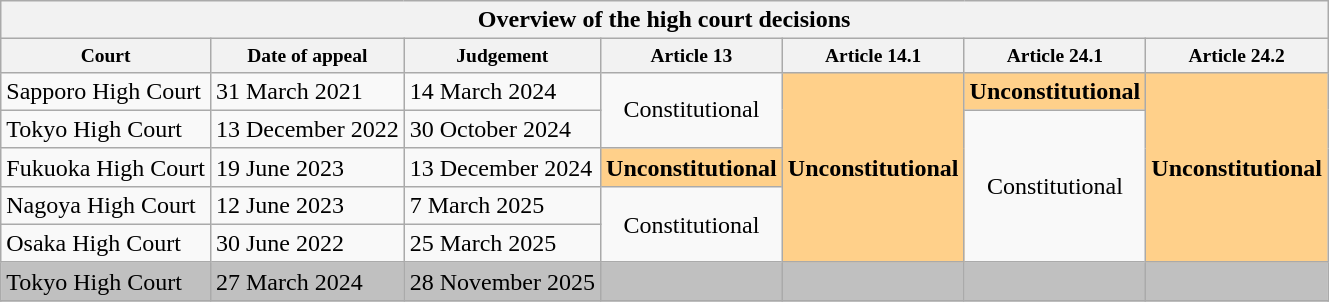<table class="wikitable">
<tr>
<th colspan="8">Overview of the high court decisions</th>
</tr>
<tr style="font-size:small;">
<th>Court</th>
<th>Date of appeal</th>
<th>Judgement</th>
<th>Article 13</th>
<th>Article 14.1</th>
<th>Article 24.1</th>
<th>Article 24.2</th>
</tr>
<tr>
<td>Sapporo High Court</td>
<td>31 March 2021</td>
<td>14 March 2024</td>
<td align="center" rowspan="2">Constitutional</td>
<td style="background-color:#ffd08a; text-align:center" rowspan="5"><strong>Unconstitutional</strong></td>
<td style="background-color:#ffd08a; text-align:center"><strong>Unconstitutional</strong></td>
<td style="background-color:#ffd08a; text-align:center" rowspan="5"><strong>Unconstitutional</strong></td>
</tr>
<tr>
<td>Tokyo High Court</td>
<td>13 December 2022</td>
<td>30 October 2024</td>
<td align="center" rowspan="4">Constitutional</td>
</tr>
<tr>
<td>Fukuoka High Court</td>
<td>19 June 2023</td>
<td>13 December 2024</td>
<td style="background-color:#ffd08a; text-align:center"><strong>Unconstitutional</strong></td>
</tr>
<tr>
<td>Nagoya High Court</td>
<td>12 June 2023</td>
<td>7 March 2025</td>
<td align="center" rowspan="2">Constitutional</td>
</tr>
<tr>
<td>Osaka High Court</td>
<td>30 June 2022</td>
<td>25 March 2025</td>
</tr>
<tr style="background-color:silver">
<td>Tokyo High Court</td>
<td>27 March 2024</td>
<td>28 November 2025</td>
<td align="center"></td>
<td align="center"></td>
<td align="center"></td>
<td align="center"></td>
</tr>
<tr>
</tr>
</table>
